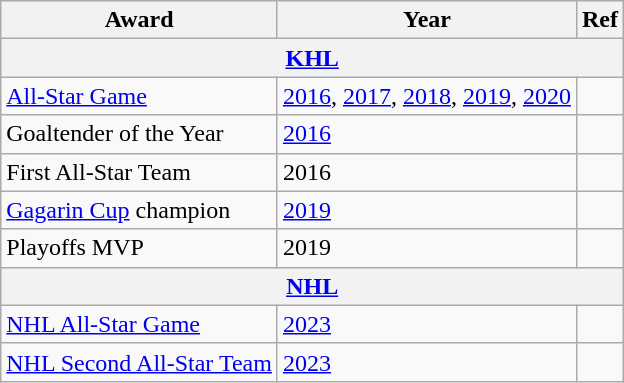<table class="wikitable">
<tr>
<th>Award</th>
<th>Year</th>
<th>Ref</th>
</tr>
<tr>
<th colspan="3"><a href='#'>KHL</a></th>
</tr>
<tr>
<td><a href='#'>All-Star Game</a></td>
<td><a href='#'>2016</a>, <a href='#'>2017</a>, <a href='#'>2018</a>, <a href='#'>2019</a>, <a href='#'>2020</a></td>
<td></td>
</tr>
<tr>
<td>Goaltender of the Year</td>
<td><a href='#'>2016</a></td>
<td></td>
</tr>
<tr>
<td>First All-Star Team</td>
<td>2016</td>
<td></td>
</tr>
<tr>
<td><a href='#'>Gagarin Cup</a> champion</td>
<td><a href='#'>2019</a></td>
<td></td>
</tr>
<tr>
<td>Playoffs MVP</td>
<td>2019</td>
<td></td>
</tr>
<tr>
<th colspan="3"><a href='#'>NHL</a></th>
</tr>
<tr>
<td><a href='#'>NHL All-Star Game</a></td>
<td><a href='#'>2023</a></td>
<td></td>
</tr>
<tr>
<td><a href='#'>NHL Second All-Star Team</a></td>
<td><a href='#'>2023</a></td>
<td></td>
</tr>
</table>
